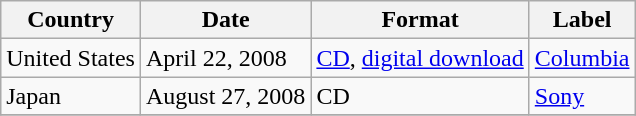<table class="wikitable">
<tr>
<th>Country</th>
<th>Date</th>
<th>Format</th>
<th>Label</th>
</tr>
<tr>
<td>United States</td>
<td>April 22, 2008</td>
<td><a href='#'>CD</a>, <a href='#'>digital download</a></td>
<td><a href='#'>Columbia</a></td>
</tr>
<tr>
<td>Japan</td>
<td>August 27, 2008</td>
<td>CD</td>
<td><a href='#'>Sony</a></td>
</tr>
<tr>
</tr>
</table>
